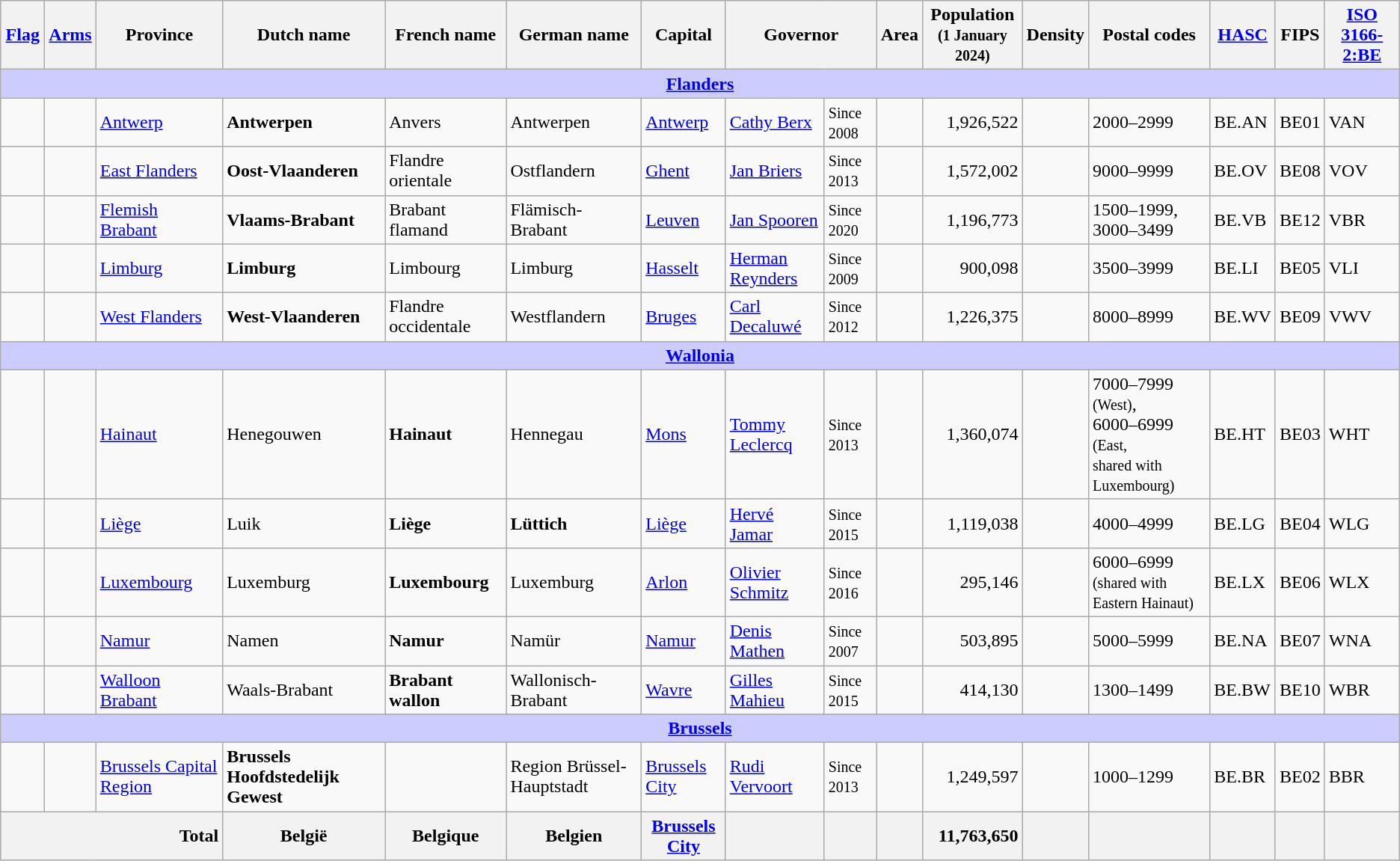<table class="wikitable sortable" style="vertical-align:top;">
<tr>
<th style="width:2em" class="unsortable"><a href='#'>Flag</a></th>
<th style="width:2em" class="unsortable"><a href='#'>Arms</a></th>
<th>Province</th>
<th>Dutch name</th>
<th>French name</th>
<th>German name</th>
<th>Capital</th>
<th colspan="2">Governor</th>
<th>Area </th>
<th>Population<br><small>(1 January 2024)</small> </th>
<th>Density</th>
<th>Postal codes</th>
<th><a href='#'>HASC</a></th>
<th>FIPS</th>
<th><a href='#'>ISO 3166-2:BE</a></th>
</tr>
<tr>
<th colspan="16" style="background-color:#ccccff;"><a href='#'>Flanders</a></th>
</tr>
<tr>
<td align="center"></td>
<td align="center"></td>
<td><a href='#'>Antwerp</a></td>
<td><strong>Antwerpen</strong></td>
<td>Anvers</td>
<td>Antwerpen</td>
<td><a href='#'>Antwerp</a></td>
<td><a href='#'>Cathy Berx</a></td>
<td><small>Since 2008</small></td>
<td></td>
<td style="text-align:right;">1,926,522</td>
<td></td>
<td>2000–2999</td>
<td>BE.AN</td>
<td>BE01</td>
<td>VAN</td>
</tr>
<tr>
<td align="center"></td>
<td align="center"></td>
<td><a href='#'>East Flanders</a></td>
<td><strong>Oost-Vlaanderen</strong></td>
<td>Flandre orientale</td>
<td>Ostflandern</td>
<td><a href='#'>Ghent</a></td>
<td><a href='#'>Jan Briers</a></td>
<td><small>Since 2013</small></td>
<td></td>
<td style="text-align:right;">1,572,002</td>
<td></td>
<td>9000–9999</td>
<td>BE.OV</td>
<td>BE08</td>
<td>VOV</td>
</tr>
<tr>
<td align="center"></td>
<td align="center"></td>
<td><a href='#'>Flemish Brabant</a></td>
<td><strong>Vlaams-Brabant</strong></td>
<td>Brabant flamand</td>
<td>Flämisch-Brabant</td>
<td><a href='#'>Leuven</a></td>
<td><a href='#'>Jan Spooren</a></td>
<td><small>Since 2020</small></td>
<td></td>
<td style="text-align:right;">1,196,773</td>
<td></td>
<td>1500–1999, 3000–3499</td>
<td>BE.VB</td>
<td>BE12</td>
<td>VBR</td>
</tr>
<tr>
<td align="center"></td>
<td align="center"></td>
<td><a href='#'>Limburg</a></td>
<td><strong>Limburg</strong></td>
<td>Limbourg</td>
<td>Limburg</td>
<td><a href='#'>Hasselt</a></td>
<td><a href='#'>Herman Reynders</a></td>
<td><small>Since 2009</small></td>
<td></td>
<td style="text-align:right;">900,098</td>
<td></td>
<td>3500–3999</td>
<td>BE.LI</td>
<td>BE05</td>
<td>VLI</td>
</tr>
<tr>
<td align="center"></td>
<td align="center"></td>
<td><a href='#'>West Flanders</a></td>
<td><strong>West-Vlaanderen</strong></td>
<td>Flandre occidentale</td>
<td>Westflandern</td>
<td><a href='#'>Bruges</a></td>
<td><a href='#'>Carl Decaluwé</a></td>
<td><small>Since 2012</small></td>
<td></td>
<td style="text-align:right;">1,226,375</td>
<td></td>
<td>8000–8999</td>
<td>BE.WV</td>
<td>BE09</td>
<td>VWV</td>
</tr>
<tr>
<th colspan="16" style="background-color:#ccccff;"><a href='#'>Wallonia</a></th>
</tr>
<tr>
<td align="center"></td>
<td align="center"></td>
<td><a href='#'>Hainaut</a></td>
<td>Henegouwen</td>
<td><strong>Hainaut</strong></td>
<td>Hennegau</td>
<td><a href='#'>Mons</a></td>
<td><a href='#'>Tommy Leclercq</a></td>
<td><small>Since 2013</small></td>
<td></td>
<td style="text-align:right;">1,360,074</td>
<td></td>
<td>7000–7999 <small>(West)</small>,<br> 6000–6999 <small>(East,<br> shared with Luxembourg)</small></td>
<td>BE.HT</td>
<td>BE03</td>
<td>WHT</td>
</tr>
<tr>
<td align="center"></td>
<td align="center"></td>
<td><a href='#'>Liège</a></td>
<td>Luik</td>
<td><strong>Liège</strong></td>
<td><strong>Lüttich</strong></td>
<td><a href='#'>Liège</a></td>
<td><a href='#'>Hervé Jamar</a></td>
<td><small>Since 2015</small></td>
<td></td>
<td style="text-align:right;">1,119,038</td>
<td></td>
<td>4000–4999</td>
<td>BE.LG</td>
<td>BE04</td>
<td>WLG</td>
</tr>
<tr>
<td align="center"></td>
<td align="center"></td>
<td><a href='#'>Luxembourg</a></td>
<td>Luxemburg</td>
<td><strong>Luxembourg</strong></td>
<td>Luxemburg</td>
<td><a href='#'>Arlon</a></td>
<td><a href='#'>Olivier Schmitz</a></td>
<td><small>Since 2016</small></td>
<td></td>
<td style="text-align:right;">295,146</td>
<td></td>
<td>6000–6999<br><small>(shared with Eastern Hainaut)</small></td>
<td>BE.LX</td>
<td>BE06</td>
<td>WLX</td>
</tr>
<tr>
<td align="center"></td>
<td align="center"></td>
<td><a href='#'>Namur</a></td>
<td>Namen</td>
<td><strong>Namur</strong></td>
<td>Namür</td>
<td><a href='#'>Namur</a></td>
<td><a href='#'>Denis Mathen</a></td>
<td><small>Since 2007</small></td>
<td></td>
<td style="text-align:right;">503,895</td>
<td></td>
<td>5000–5999</td>
<td>BE.NA</td>
<td>BE07</td>
<td>WNA</td>
</tr>
<tr>
<td align="center"></td>
<td align="center"></td>
<td><a href='#'>Walloon Brabant</a></td>
<td>Waals-Brabant</td>
<td><strong>Brabant wallon</strong></td>
<td>Wallonisch-Brabant</td>
<td><a href='#'>Wavre</a></td>
<td><a href='#'>Gilles Mahieu</a></td>
<td><small>Since 2015</small></td>
<td></td>
<td style="text-align:right;">414,130</td>
<td></td>
<td>1300–1499</td>
<td>BE.BW</td>
<td>BE10</td>
<td>WBR</td>
</tr>
<tr>
<th colspan="16" style="background-color:#ccccff;"><a href='#'>Brussels</a></th>
</tr>
<tr>
<td align="center"></td>
<td align="center"></td>
<td><a href='#'>Brussels Capital Region</a></td>
<td><strong>Brussels Hoofdstedelijk Gewest</strong></td>
<td><strong></strong></td>
<td>Region Brüssel-Hauptstadt</td>
<td><a href='#'>Brussels City</a></td>
<td><a href='#'>Rudi Vervoort</a></td>
<td><small>Since 2013</small></td>
<td></td>
<td style="text-align:right;">1,249,597</td>
<td></td>
<td>1000–1299</td>
<td>BE.BR</td>
<td>BE02</td>
<td>BBR</td>
</tr>
<tr class="sortbottom">
<th colspan="3" style="text-align:right;">Total</th>
<th>België</th>
<th>Belgique</th>
<th>Belgien</th>
<th><a href='#'>Brussels City</a></th>
<th></th>
<th></th>
<th style="text-align:right;"></th>
<th style="text-align:right;">11,763,650</th>
<th style="text-align:right;"></th>
<th></th>
<th></th>
<th></th>
<th></th>
</tr>
</table>
